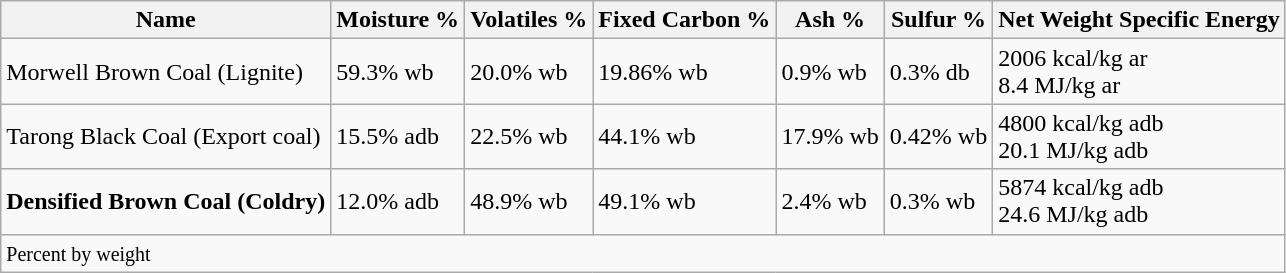<table class="wikitable">
<tr>
<th>Name</th>
<th>Moisture %</th>
<th>Volatiles %</th>
<th>Fixed Carbon %</th>
<th>Ash %</th>
<th>Sulfur %</th>
<th>Net Weight Specific Energy</th>
</tr>
<tr>
<td>Morwell Brown Coal (Lignite)</td>
<td>59.3% wb</td>
<td>20.0% wb</td>
<td>19.86% wb</td>
<td>0.9% wb</td>
<td>0.3% db</td>
<td>2006 kcal/kg ar<br>8.4 MJ/kg ar</td>
</tr>
<tr>
<td>Tarong Black Coal (Export coal)</td>
<td>15.5% adb</td>
<td>22.5% wb</td>
<td>44.1% wb</td>
<td>17.9% wb</td>
<td>0.42% wb</td>
<td>4800 kcal/kg adb<br>20.1 MJ/kg adb</td>
</tr>
<tr>
<td><strong>Densified Brown Coal (Coldry)</strong></td>
<td>12.0% adb</td>
<td>48.9% wb</td>
<td>49.1% wb</td>
<td>2.4% wb</td>
<td>0.3% wb</td>
<td>5874 kcal/kg adb<br>24.6 MJ/kg adb</td>
</tr>
<tr>
<td colspan=7><small>Percent by weight</small></td>
</tr>
</table>
